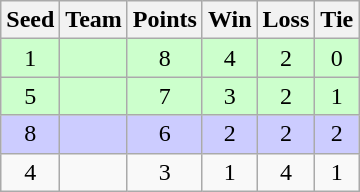<table class=wikitable style=text-align:center>
<tr>
<th>Seed</th>
<th>Team</th>
<th>Points</th>
<th>Win</th>
<th>Loss</th>
<th>Tie</th>
</tr>
<tr style="background:#ccffcc;">
<td>1</td>
<td align=left></td>
<td>8</td>
<td>4</td>
<td>2</td>
<td>0</td>
</tr>
<tr style="background:#ccffcc;">
<td>5</td>
<td align=left></td>
<td>7</td>
<td>3</td>
<td>2</td>
<td>1</td>
</tr>
<tr style="background:#ccccff;">
<td>8</td>
<td align=left></td>
<td>6</td>
<td>2</td>
<td>2</td>
<td>2</td>
</tr>
<tr>
<td>4</td>
<td align=left></td>
<td>3</td>
<td>1</td>
<td>4</td>
<td>1</td>
</tr>
</table>
